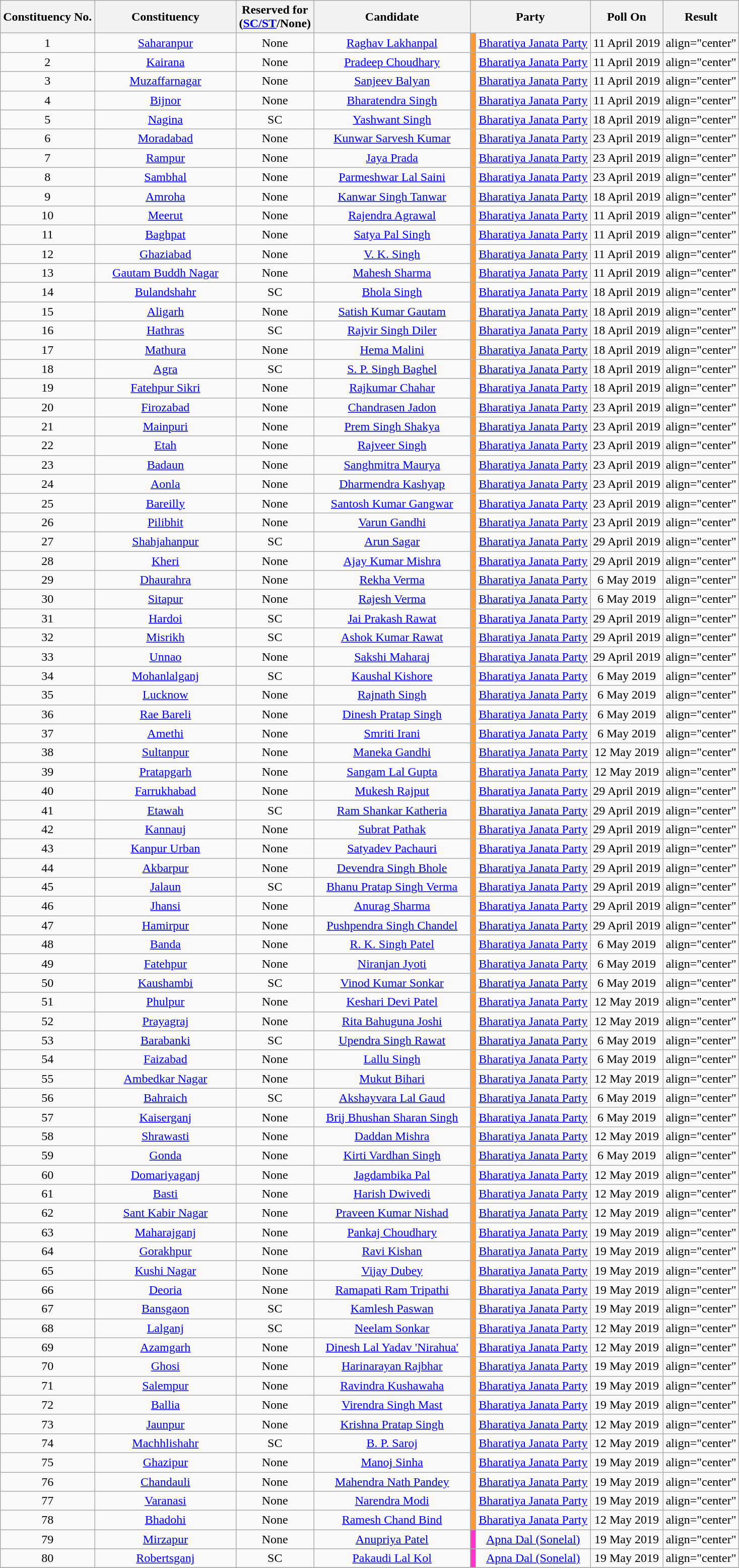<table class="wikitable sortable" style="text-align:center;">
<tr>
<th>Constituency No.</th>
<th style="width:180px;">Constituency</th>
<th>Reserved for<br>(<a href='#'>SC/ST</a>/None)</th>
<th style="width:200px;">Candidate</th>
<th colspan="2">Party</th>
<th>Poll On</th>
<th>Result</th>
</tr>
<tr>
<td align="center">1</td>
<td><a href='#'>Saharanpur</a></td>
<td align="center">None</td>
<td><a href='#'>Raghav Lakhanpal</a></td>
<td bgcolor=#FF9933></td>
<td><a href='#'>Bharatiya Janata Party</a></td>
<td align="center">11 April 2019</td>
<td>align="center" </td>
</tr>
<tr>
<td align="center">2</td>
<td><a href='#'>Kairana</a></td>
<td align="center">None</td>
<td><a href='#'>Pradeep Choudhary</a></td>
<td bgcolor=#FF9933></td>
<td><a href='#'>Bharatiya Janata Party</a></td>
<td align="center">11 April 2019</td>
<td>align="center" </td>
</tr>
<tr>
<td align="center">3</td>
<td><a href='#'>Muzaffarnagar</a></td>
<td align="center">None</td>
<td><a href='#'>Sanjeev Balyan</a></td>
<td bgcolor=#FF9933></td>
<td><a href='#'>Bharatiya Janata Party</a></td>
<td align="center">11 April 2019</td>
<td>align="center" </td>
</tr>
<tr>
<td align="center">4</td>
<td><a href='#'>Bijnor</a></td>
<td align="center">None</td>
<td><a href='#'>Bharatendra Singh</a></td>
<td bgcolor=#FF9933></td>
<td><a href='#'>Bharatiya Janata Party</a></td>
<td align="center">11 April 2019</td>
<td>align="center" </td>
</tr>
<tr>
<td align="center">5</td>
<td><a href='#'>Nagina</a></td>
<td align="center">SC</td>
<td><a href='#'>Yashwant Singh</a></td>
<td bgcolor=#FF9933></td>
<td><a href='#'>Bharatiya Janata Party</a></td>
<td align="center">18 April 2019</td>
<td>align="center" </td>
</tr>
<tr>
<td align="center">6</td>
<td><a href='#'>Moradabad</a></td>
<td align="center">None</td>
<td><a href='#'>Kunwar Sarvesh Kumar</a></td>
<td bgcolor=#FF9933></td>
<td><a href='#'>Bharatiya Janata Party</a></td>
<td align="center">23 April 2019</td>
<td>align="center" </td>
</tr>
<tr>
<td align="center">7</td>
<td><a href='#'>Rampur</a></td>
<td align="center">None</td>
<td><a href='#'>Jaya Prada</a></td>
<td bgcolor=#FF9933></td>
<td><a href='#'>Bharatiya Janata Party</a></td>
<td align="center">23 April 2019</td>
<td>align="center" </td>
</tr>
<tr>
<td align="center">8</td>
<td><a href='#'>Sambhal</a></td>
<td align="center">None</td>
<td><a href='#'>Parmeshwar Lal Saini</a></td>
<td bgcolor=#FF9933></td>
<td><a href='#'>Bharatiya Janata Party</a></td>
<td align="center">23 April 2019</td>
<td>align="center" </td>
</tr>
<tr>
<td align="center">9</td>
<td><a href='#'>Amroha</a></td>
<td align="center">None</td>
<td><a href='#'>Kanwar Singh Tanwar</a></td>
<td bgcolor=#FF9933></td>
<td><a href='#'>Bharatiya Janata Party</a></td>
<td align="center">18 April 2019</td>
<td>align="center" </td>
</tr>
<tr>
<td align="center">10</td>
<td><a href='#'>Meerut</a></td>
<td align="center">None</td>
<td><a href='#'>Rajendra Agrawal</a></td>
<td bgcolor=#FF9933></td>
<td><a href='#'>Bharatiya Janata Party</a></td>
<td align="center">11 April 2019</td>
<td>align="center" </td>
</tr>
<tr>
<td align="center">11</td>
<td><a href='#'>Baghpat</a></td>
<td align="center">None</td>
<td><a href='#'>Satya Pal Singh</a></td>
<td bgcolor=#FF9933></td>
<td><a href='#'>Bharatiya Janata Party</a></td>
<td align="center">11 April 2019</td>
<td>align="center" </td>
</tr>
<tr>
<td align="center">12</td>
<td><a href='#'>Ghaziabad</a></td>
<td align="center">None</td>
<td><a href='#'>V. K. Singh</a></td>
<td bgcolor=#FF9933></td>
<td><a href='#'>Bharatiya Janata Party</a></td>
<td align="center">11 April 2019</td>
<td>align="center" </td>
</tr>
<tr>
<td align="center">13</td>
<td><a href='#'>Gautam Buddh Nagar</a></td>
<td align="center">None</td>
<td><a href='#'>Mahesh Sharma</a></td>
<td bgcolor=#FF9933></td>
<td><a href='#'>Bharatiya Janata Party</a></td>
<td align="center">11 April 2019</td>
<td>align="center" </td>
</tr>
<tr>
<td align="center">14</td>
<td><a href='#'>Bulandshahr</a></td>
<td align="center">SC</td>
<td><a href='#'>Bhola Singh</a></td>
<td bgcolor=#FF9933></td>
<td><a href='#'>Bharatiya Janata Party</a></td>
<td align="center">18 April 2019</td>
<td>align="center" </td>
</tr>
<tr>
<td align="center">15</td>
<td><a href='#'>Aligarh</a></td>
<td align="center">None</td>
<td><a href='#'>Satish Kumar Gautam</a></td>
<td bgcolor=#FF9933></td>
<td><a href='#'>Bharatiya Janata Party</a></td>
<td align="center">18 April 2019</td>
<td>align="center" </td>
</tr>
<tr>
<td align="center">16</td>
<td><a href='#'>Hathras</a></td>
<td align="center">SC</td>
<td><a href='#'>Rajvir Singh Diler</a></td>
<td bgcolor=#FF9933></td>
<td><a href='#'>Bharatiya Janata Party</a></td>
<td align="center">18 April 2019</td>
<td>align="center" </td>
</tr>
<tr>
<td align="center">17</td>
<td><a href='#'>Mathura</a></td>
<td align="center">None</td>
<td><a href='#'>Hema Malini</a></td>
<td bgcolor=#FF9933></td>
<td><a href='#'>Bharatiya Janata Party</a></td>
<td align="center">18 April 2019</td>
<td>align="center" </td>
</tr>
<tr>
<td align="center">18</td>
<td><a href='#'>Agra</a></td>
<td align="center">SC</td>
<td><a href='#'>S. P. Singh Baghel</a></td>
<td bgcolor=#FF9933></td>
<td><a href='#'>Bharatiya Janata Party</a></td>
<td align="center">18 April 2019</td>
<td>align="center" </td>
</tr>
<tr>
<td align="center">19</td>
<td><a href='#'>Fatehpur Sikri</a></td>
<td align="center">None</td>
<td><a href='#'>Rajkumar Chahar</a></td>
<td bgcolor=#FF9933></td>
<td><a href='#'>Bharatiya Janata Party</a></td>
<td align="center">18 April 2019</td>
<td>align="center" </td>
</tr>
<tr>
<td align="center">20</td>
<td><a href='#'>Firozabad</a></td>
<td align="center">None</td>
<td><a href='#'>Chandrasen Jadon</a></td>
<td bgcolor="#FF9933"></td>
<td><a href='#'>Bharatiya Janata Party</a></td>
<td align="center">23 April 2019</td>
<td>align="center" </td>
</tr>
<tr>
<td align="center">21</td>
<td><a href='#'>Mainpuri</a></td>
<td align="center">None</td>
<td><a href='#'>Prem Singh Shakya</a></td>
<td bgcolor="#FF9933"></td>
<td><a href='#'>Bharatiya Janata Party</a></td>
<td align="center">23 April 2019</td>
<td>align="center" </td>
</tr>
<tr>
<td align="center">22</td>
<td><a href='#'>Etah</a></td>
<td align="center">None</td>
<td><a href='#'>Rajveer Singh</a></td>
<td bgcolor=#FF9933></td>
<td><a href='#'>Bharatiya Janata Party</a></td>
<td align="center">23 April 2019</td>
<td>align="center" </td>
</tr>
<tr>
<td align="center">23</td>
<td><a href='#'>Badaun</a></td>
<td align="center">None</td>
<td><a href='#'>Sanghmitra Maurya</a></td>
<td bgcolor=#FF9933></td>
<td><a href='#'>Bharatiya Janata Party</a></td>
<td align="center">23 April 2019</td>
<td>align="center" </td>
</tr>
<tr>
<td align="center">24</td>
<td><a href='#'>Aonla</a></td>
<td align="center">None</td>
<td><a href='#'>Dharmendra Kashyap</a></td>
<td bgcolor=#FF9933></td>
<td><a href='#'>Bharatiya Janata Party</a></td>
<td align="center">23 April 2019</td>
<td>align="center" </td>
</tr>
<tr>
<td align="center">25</td>
<td><a href='#'>Bareilly</a></td>
<td align="center">None</td>
<td><a href='#'>Santosh Kumar Gangwar</a></td>
<td bgcolor=#FF9933></td>
<td><a href='#'>Bharatiya Janata Party</a></td>
<td align="center">23 April 2019</td>
<td>align="center" </td>
</tr>
<tr>
<td align="center">26</td>
<td><a href='#'>Pilibhit</a></td>
<td align="center">None</td>
<td><a href='#'>Varun Gandhi</a></td>
<td bgcolor=#FF9933></td>
<td><a href='#'>Bharatiya Janata Party</a></td>
<td align="center">23 April 2019</td>
<td>align="center" </td>
</tr>
<tr>
<td align="center">27</td>
<td><a href='#'>Shahjahanpur</a></td>
<td align="center">SC</td>
<td><a href='#'>Arun Sagar</a></td>
<td bgcolor=#FF9933></td>
<td><a href='#'>Bharatiya Janata Party</a></td>
<td align="center">29 April 2019</td>
<td>align="center" </td>
</tr>
<tr>
<td align="center">28</td>
<td><a href='#'>Kheri</a></td>
<td align="center">None</td>
<td><a href='#'>Ajay Kumar Mishra</a></td>
<td bgcolor=#FF9933></td>
<td><a href='#'>Bharatiya Janata Party</a></td>
<td align="center">29 April 2019</td>
<td>align="center" </td>
</tr>
<tr>
<td align="center">29</td>
<td><a href='#'>Dhaurahra</a></td>
<td align="center">None</td>
<td><a href='#'>Rekha Verma</a></td>
<td bgcolor=#FF9933></td>
<td><a href='#'>Bharatiya Janata Party</a></td>
<td align="center">6 May 2019</td>
<td>align="center" </td>
</tr>
<tr>
<td align="center">30</td>
<td><a href='#'>Sitapur</a></td>
<td align="center">None</td>
<td><a href='#'>Rajesh Verma</a></td>
<td bgcolor=#FF9933></td>
<td><a href='#'>Bharatiya Janata Party</a></td>
<td align="center">6 May 2019</td>
<td>align="center" </td>
</tr>
<tr>
<td align="center">31</td>
<td><a href='#'>Hardoi</a></td>
<td align="center">SC</td>
<td><a href='#'>Jai Prakash Rawat</a></td>
<td bgcolor=#FF9933></td>
<td><a href='#'>Bharatiya Janata Party</a></td>
<td align="center">29 April 2019</td>
<td>align="center" </td>
</tr>
<tr>
<td align="center">32</td>
<td><a href='#'>Misrikh</a></td>
<td align="center">SC</td>
<td><a href='#'>Ashok Kumar Rawat</a></td>
<td bgcolor=#FF9933></td>
<td><a href='#'>Bharatiya Janata Party</a></td>
<td align="center">29 April 2019</td>
<td>align="center" </td>
</tr>
<tr>
<td align="center">33</td>
<td><a href='#'>Unnao</a></td>
<td align="center">None</td>
<td><a href='#'>Sakshi Maharaj</a></td>
<td bgcolor=#FF9933></td>
<td><a href='#'>Bharatiya Janata Party</a></td>
<td align="center">29 April 2019</td>
<td>align="center" </td>
</tr>
<tr>
<td align="center">34</td>
<td><a href='#'>Mohanlalganj</a></td>
<td align="center">SC</td>
<td><a href='#'>Kaushal Kishore</a></td>
<td bgcolor=#FF9933></td>
<td><a href='#'>Bharatiya Janata Party</a></td>
<td align="center">6 May 2019</td>
<td>align="center" </td>
</tr>
<tr>
<td align="center">35</td>
<td><a href='#'>Lucknow</a></td>
<td align="center">None</td>
<td><a href='#'>Rajnath Singh</a></td>
<td bgcolor=#FF9933></td>
<td><a href='#'>Bharatiya Janata Party</a></td>
<td align="center">6 May 2019</td>
<td>align="center" </td>
</tr>
<tr>
<td align="center">36</td>
<td><a href='#'>Rae Bareli</a></td>
<td align="center">None</td>
<td><a href='#'>Dinesh Pratap Singh</a></td>
<td bgcolor="#FF9933"></td>
<td><a href='#'>Bharatiya Janata Party</a></td>
<td align="center">6 May 2019</td>
<td>align="center" </td>
</tr>
<tr>
<td align="center">37</td>
<td><a href='#'>Amethi</a></td>
<td align="center">None</td>
<td><a href='#'>Smriti Irani</a></td>
<td bgcolor=#FF9933></td>
<td><a href='#'>Bharatiya Janata Party</a></td>
<td align="center">6 May 2019</td>
<td>align="center" </td>
</tr>
<tr>
<td align="center">38</td>
<td><a href='#'>Sultanpur</a></td>
<td align="center">None</td>
<td><a href='#'>Maneka Gandhi</a></td>
<td bgcolor=#FF9933></td>
<td><a href='#'>Bharatiya Janata Party</a></td>
<td align="center">12 May 2019</td>
<td>align="center" </td>
</tr>
<tr>
<td align="center">39</td>
<td><a href='#'>Pratapgarh</a></td>
<td align="center">None</td>
<td><a href='#'>Sangam Lal Gupta</a></td>
<td bgcolor="#FF9933"></td>
<td><a href='#'>Bharatiya Janata Party</a></td>
<td>12 May 2019</td>
<td>align="center" </td>
</tr>
<tr>
<td align="center">40</td>
<td><a href='#'>Farrukhabad</a></td>
<td align="center">None</td>
<td><a href='#'>Mukesh Rajput</a></td>
<td bgcolor=#FF9933></td>
<td><a href='#'>Bharatiya Janata Party</a></td>
<td align="center">29 April 2019</td>
<td>align="center" </td>
</tr>
<tr>
<td align="center">41</td>
<td><a href='#'>Etawah</a></td>
<td align="center">SC</td>
<td><a href='#'>Ram Shankar Katheria</a></td>
<td bgcolor=#FF9933></td>
<td><a href='#'>Bharatiya Janata Party</a></td>
<td align="center">29 April 2019</td>
<td>align="center" </td>
</tr>
<tr>
<td align="center">42</td>
<td><a href='#'>Kannauj</a></td>
<td align="center">None</td>
<td><a href='#'>Subrat Pathak</a></td>
<td bgcolor=#FF9933></td>
<td><a href='#'>Bharatiya Janata Party</a></td>
<td align="center">29 April 2019</td>
<td>align="center" </td>
</tr>
<tr>
<td align="center">43</td>
<td><a href='#'>Kanpur Urban</a></td>
<td align="center">None</td>
<td><a href='#'>Satyadev Pachauri</a></td>
<td bgcolor=#FF9933></td>
<td><a href='#'>Bharatiya Janata Party</a></td>
<td align="center">29 April 2019</td>
<td>align="center" </td>
</tr>
<tr>
<td align="center">44</td>
<td><a href='#'>Akbarpur</a></td>
<td align="center">None</td>
<td><a href='#'>Devendra Singh Bhole</a></td>
<td bgcolor=#FF9933></td>
<td><a href='#'>Bharatiya Janata Party</a></td>
<td align="center">29 April 2019</td>
<td>align="center" </td>
</tr>
<tr>
<td align="center">45</td>
<td><a href='#'>Jalaun</a></td>
<td align="center">SC</td>
<td><a href='#'>Bhanu Pratap Singh Verma</a></td>
<td bgcolor=#FF9933></td>
<td><a href='#'>Bharatiya Janata Party</a></td>
<td align="center">29 April 2019</td>
<td>align="center" </td>
</tr>
<tr>
<td align="center">46</td>
<td><a href='#'>Jhansi</a></td>
<td align="center">None</td>
<td><a href='#'>Anurag Sharma</a></td>
<td bgcolor="#FF9933"></td>
<td><a href='#'>Bharatiya Janata Party</a></td>
<td align="center">29 April 2019</td>
<td>align="center" </td>
</tr>
<tr>
<td align="center">47</td>
<td><a href='#'>Hamirpur</a></td>
<td align="center">None</td>
<td><a href='#'>Pushpendra Singh Chandel</a></td>
<td bgcolor=#FF9933></td>
<td><a href='#'>Bharatiya Janata Party</a></td>
<td align="center">29 April 2019</td>
<td>align="center" </td>
</tr>
<tr>
<td align="center">48</td>
<td><a href='#'>Banda</a></td>
<td align="center">None</td>
<td><a href='#'>R. K. Singh Patel</a></td>
<td bgcolor="#FF9933"></td>
<td><a href='#'>Bharatiya Janata Party</a></td>
<td align="center">6 May 2019</td>
<td>align="center" </td>
</tr>
<tr>
<td align="center">49</td>
<td><a href='#'>Fatehpur</a></td>
<td align="center">None</td>
<td><a href='#'>Niranjan Jyoti</a></td>
<td bgcolor=#FF9933></td>
<td><a href='#'>Bharatiya Janata Party</a></td>
<td align="center">6 May 2019</td>
<td>align="center" </td>
</tr>
<tr>
<td align="center">50</td>
<td><a href='#'>Kaushambi</a></td>
<td align="center">SC</td>
<td><a href='#'>Vinod Kumar Sonkar</a></td>
<td bgcolor=#FF9933></td>
<td><a href='#'>Bharatiya Janata Party</a></td>
<td align="center">6 May 2019</td>
<td>align="center" </td>
</tr>
<tr>
<td align="center">51</td>
<td><a href='#'>Phulpur</a></td>
<td align="center">None</td>
<td><a href='#'>Keshari Devi Patel</a></td>
<td bgcolor=#FF9933></td>
<td><a href='#'>Bharatiya Janata Party</a></td>
<td align="center">12 May 2019</td>
<td>align="center" </td>
</tr>
<tr>
<td align="center">52</td>
<td><a href='#'>Prayagraj</a></td>
<td align="center">None</td>
<td><a href='#'>Rita Bahuguna Joshi</a></td>
<td bgcolor=#FF9933></td>
<td><a href='#'>Bharatiya Janata Party</a></td>
<td align="center">12 May 2019</td>
<td>align="center" </td>
</tr>
<tr>
<td align="center">53</td>
<td><a href='#'>Barabanki</a></td>
<td align="center">SC</td>
<td><a href='#'>Upendra Singh Rawat</a></td>
<td bgcolor=#FF9933></td>
<td><a href='#'>Bharatiya Janata Party</a></td>
<td align="center">6 May 2019</td>
<td>align="center" </td>
</tr>
<tr>
<td align="center">54</td>
<td><a href='#'>Faizabad</a></td>
<td align="center">None</td>
<td><a href='#'>Lallu Singh</a></td>
<td bgcolor=#FF9933></td>
<td><a href='#'>Bharatiya Janata Party</a></td>
<td align="center">6 May 2019</td>
<td>align="center" </td>
</tr>
<tr>
<td align="center">55</td>
<td><a href='#'>Ambedkar Nagar</a></td>
<td align="center">None</td>
<td><a href='#'>Mukut Bihari</a></td>
<td bgcolor="#FF9933"></td>
<td><a href='#'>Bharatiya Janata Party</a></td>
<td align="center">12 May 2019</td>
<td>align="center" </td>
</tr>
<tr>
<td align="center">56</td>
<td><a href='#'>Bahraich</a></td>
<td align="center">SC</td>
<td><a href='#'>Akshayvara Lal Gaud</a></td>
<td bgcolor=#FF9933></td>
<td><a href='#'>Bharatiya Janata Party</a></td>
<td align="center">6 May 2019</td>
<td>align="center" </td>
</tr>
<tr>
<td align="center">57</td>
<td><a href='#'>Kaiserganj</a></td>
<td align="center">None</td>
<td><a href='#'>Brij Bhushan Sharan Singh</a></td>
<td bgcolor=#FF9933></td>
<td><a href='#'>Bharatiya Janata Party</a></td>
<td align="center">6 May 2019</td>
<td>align="center" </td>
</tr>
<tr>
<td align="center">58</td>
<td><a href='#'>Shrawasti</a></td>
<td align="center">None</td>
<td><a href='#'>Daddan Mishra</a></td>
<td bgcolor=#FF9933></td>
<td><a href='#'>Bharatiya Janata Party</a></td>
<td align="center">12 May 2019</td>
<td>align="center" </td>
</tr>
<tr>
<td align="center">59</td>
<td><a href='#'>Gonda</a></td>
<td align="center">None</td>
<td><a href='#'>Kirti Vardhan Singh</a></td>
<td bgcolor=#FF9933></td>
<td><a href='#'>Bharatiya Janata Party</a></td>
<td align="center">6 May 2019</td>
<td>align="center" </td>
</tr>
<tr>
<td align="center">60</td>
<td><a href='#'>Domariyaganj</a></td>
<td align="center">None</td>
<td><a href='#'>Jagdambika Pal</a></td>
<td bgcolor=#FF9933></td>
<td><a href='#'>Bharatiya Janata Party</a></td>
<td align="center">12 May 2019</td>
<td>align="center" </td>
</tr>
<tr>
<td align="center">61</td>
<td><a href='#'>Basti</a></td>
<td align="center">None</td>
<td><a href='#'>Harish Dwivedi</a></td>
<td bgcolor=#FF9933></td>
<td><a href='#'>Bharatiya Janata Party</a></td>
<td align="center">12 May 2019</td>
<td>align="center" </td>
</tr>
<tr>
<td align="center">62</td>
<td><a href='#'>Sant Kabir Nagar</a></td>
<td align="center">None</td>
<td><a href='#'>Praveen Kumar Nishad</a></td>
<td bgcolor="#FF9933"></td>
<td><a href='#'>Bharatiya Janata Party</a></td>
<td align="center">12 May 2019</td>
<td>align="center" </td>
</tr>
<tr>
<td align="center">63</td>
<td><a href='#'>Maharajganj</a></td>
<td align="center">None</td>
<td><a href='#'>Pankaj Choudhary</a></td>
<td bgcolor=#FF9933></td>
<td><a href='#'>Bharatiya Janata Party</a></td>
<td align="center">19 May 2019</td>
<td>align="center" </td>
</tr>
<tr>
<td align="center">64</td>
<td><a href='#'>Gorakhpur</a></td>
<td align="center">None</td>
<td><a href='#'>Ravi Kishan</a></td>
<td bgcolor="#FF9933"></td>
<td><a href='#'>Bharatiya Janata Party</a></td>
<td align="center">19 May 2019</td>
<td>align="center" </td>
</tr>
<tr>
<td align="center">65</td>
<td><a href='#'>Kushi Nagar</a></td>
<td align="center">None</td>
<td><a href='#'>Vijay Dubey</a></td>
<td bgcolor=#FF9933></td>
<td><a href='#'>Bharatiya Janata Party</a></td>
<td align="center">19 May 2019</td>
<td>align="center" </td>
</tr>
<tr>
<td align="center">66</td>
<td><a href='#'>Deoria</a></td>
<td align="center">None</td>
<td><a href='#'>Ramapati Ram Tripathi</a></td>
<td bgcolor="#FF9933"></td>
<td><a href='#'>Bharatiya Janata Party</a></td>
<td align="center">19 May 2019</td>
<td>align="center" </td>
</tr>
<tr>
<td align="center">67</td>
<td><a href='#'>Bansgaon</a></td>
<td align="center">SC</td>
<td><a href='#'>Kamlesh Paswan</a></td>
<td bgcolor=#FF9933></td>
<td><a href='#'>Bharatiya Janata Party</a></td>
<td align="center">19 May 2019</td>
<td>align="center" </td>
</tr>
<tr>
<td align="center">68</td>
<td><a href='#'>Lalganj</a></td>
<td align="center">SC</td>
<td><a href='#'>Neelam Sonkar</a></td>
<td bgcolor="#FF9933"></td>
<td><a href='#'>Bharatiya Janata Party</a></td>
<td align="center">12 May 2019</td>
<td>align="center" </td>
</tr>
<tr>
<td align="center">69</td>
<td><a href='#'>Azamgarh</a></td>
<td align="center">None</td>
<td><a href='#'>Dinesh Lal Yadav 'Nirahua'</a></td>
<td bgcolor="#FF9933"></td>
<td><a href='#'>Bharatiya Janata Party</a></td>
<td align="center">12 May 2019</td>
<td>align="center" </td>
</tr>
<tr>
<td align="center">70</td>
<td><a href='#'>Ghosi</a></td>
<td align="center">None</td>
<td><a href='#'>Harinarayan Rajbhar</a></td>
<td bgcolor=#FF9933></td>
<td><a href='#'>Bharatiya Janata Party</a></td>
<td align="center">19 May 2019</td>
<td>align="center" </td>
</tr>
<tr>
<td align="center">71</td>
<td><a href='#'>Salempur</a></td>
<td align="center">None</td>
<td><a href='#'>Ravindra Kushawaha</a></td>
<td bgcolor=#FF9933></td>
<td><a href='#'>Bharatiya Janata Party</a></td>
<td align="center">19 May 2019</td>
<td>align="center" </td>
</tr>
<tr>
<td align="center">72</td>
<td><a href='#'>Ballia</a></td>
<td align="center">None</td>
<td><a href='#'>Virendra Singh Mast</a></td>
<td bgcolor=#FF9933></td>
<td><a href='#'>Bharatiya Janata Party</a></td>
<td align="center">19 May 2019</td>
<td>align="center" </td>
</tr>
<tr>
<td align="center">73</td>
<td><a href='#'>Jaunpur</a></td>
<td align="center">None</td>
<td><a href='#'>Krishna Pratap Singh</a></td>
<td bgcolor="#FF9933"></td>
<td><a href='#'>Bharatiya Janata Party</a></td>
<td align="center">12 May 2019</td>
<td>align="center" </td>
</tr>
<tr>
<td align="center">74</td>
<td><a href='#'>Machhlishahr</a></td>
<td align="center">SC</td>
<td><a href='#'>B. P. Saroj</a></td>
<td bgcolor="#FF9933"></td>
<td><a href='#'>Bharatiya Janata Party</a></td>
<td align="center">12 May 2019</td>
<td>align="center" </td>
</tr>
<tr>
<td align="center">75</td>
<td><a href='#'>Ghazipur</a></td>
<td align="center">None</td>
<td><a href='#'>Manoj Sinha</a></td>
<td bgcolor=#FF9933></td>
<td><a href='#'>Bharatiya Janata Party</a></td>
<td align="center">19 May 2019</td>
<td>align="center" </td>
</tr>
<tr>
<td align="center">76</td>
<td><a href='#'>Chandauli</a></td>
<td align="center">None</td>
<td><a href='#'>Mahendra Nath Pandey</a></td>
<td bgcolor=#FF9933></td>
<td><a href='#'>Bharatiya Janata Party</a></td>
<td align="center">19 May 2019</td>
<td>align="center" </td>
</tr>
<tr>
<td align="center">77</td>
<td><a href='#'>Varanasi</a></td>
<td align="center">None</td>
<td><a href='#'>Narendra Modi</a></td>
<td bgcolor=#FF9933></td>
<td><a href='#'>Bharatiya Janata Party</a></td>
<td align="center">19 May 2019</td>
<td>align="center" </td>
</tr>
<tr>
<td align="center">78</td>
<td><a href='#'>Bhadohi</a></td>
<td align="center">None</td>
<td><a href='#'>Ramesh Chand Bind</a></td>
<td bgcolor="#FF9933"></td>
<td><a href='#'>Bharatiya Janata Party</a></td>
<td align="center">12 May 2019</td>
<td>align="center" </td>
</tr>
<tr>
<td align="center">79</td>
<td><a href='#'>Mirzapur</a></td>
<td align="center">None</td>
<td><a href='#'>Anupriya Patel</a></td>
<td bgcolor=#FF33CC></td>
<td><a href='#'>Apna Dal (Sonelal)</a></td>
<td align="center">19 May 2019</td>
<td>align="center" </td>
</tr>
<tr>
<td align="center">80</td>
<td><a href='#'>Robertsganj</a></td>
<td align="center">SC</td>
<td><a href='#'>Pakaudi Lal Kol</a></td>
<td bgcolor="#FF33CC"></td>
<td><a href='#'>Apna Dal (Sonelal)</a></td>
<td align="center">19 May 2019</td>
<td>align="center" </td>
</tr>
<tr>
</tr>
</table>
